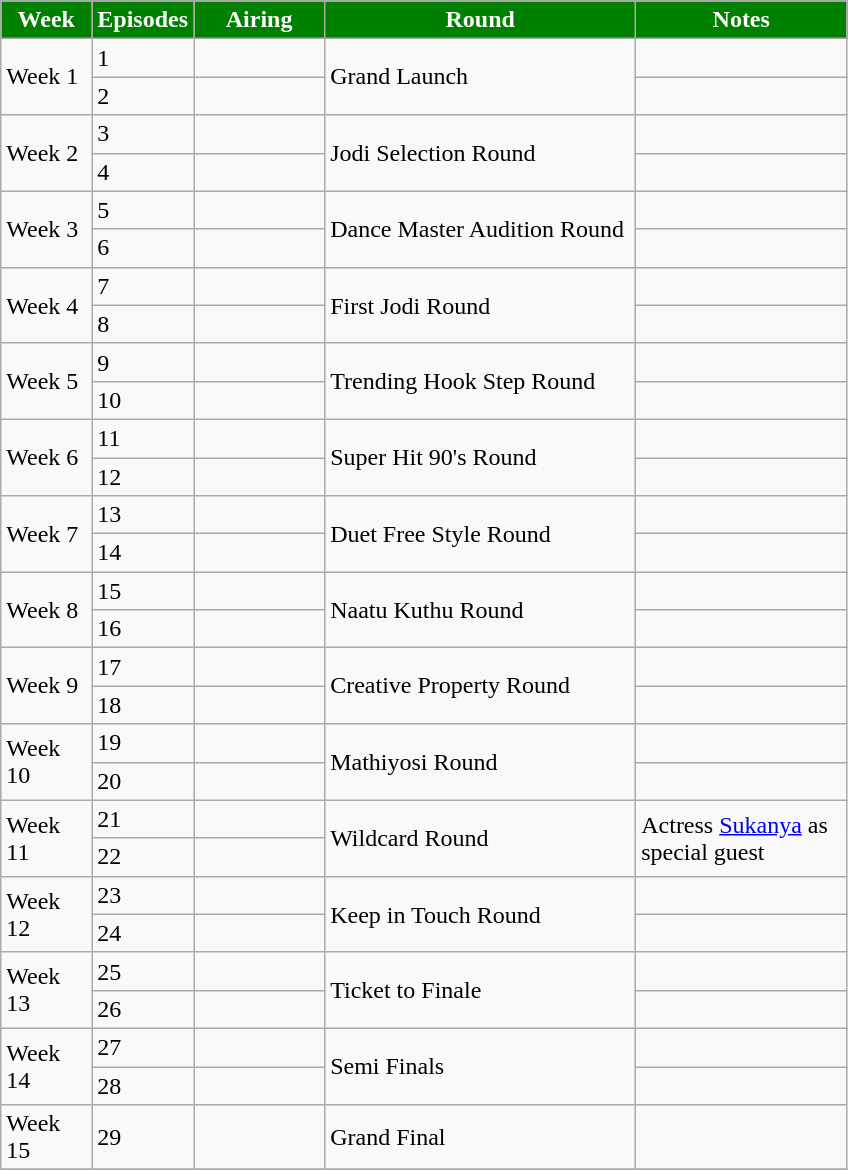<table class="wikitable sortable">
<tr>
<th style="width:40pt; background:green;color:white">Week</th>
<th style="width:6pt; background:green;color:white">Episodes</th>
<th style="width:60pt; background:green;color:white">Airing</th>
<th style="width:150pt; background:green;color:white">Round</th>
<th style="width:100pt; background:green;color:white">Notes</th>
</tr>
<tr>
<td rowspan="2">Week 1</td>
<td>1</td>
<td></td>
<td rowspan="2">Grand Launch</td>
<td></td>
</tr>
<tr>
<td>2</td>
<td></td>
<td></td>
</tr>
<tr>
<td rowspan="2">Week 2</td>
<td>3</td>
<td></td>
<td rowspan="2">Jodi Selection Round</td>
<td></td>
</tr>
<tr>
<td>4</td>
<td></td>
<td></td>
</tr>
<tr>
<td rowspan="2">Week 3</td>
<td>5</td>
<td></td>
<td rowspan="2">Dance Master Audition Round</td>
<td></td>
</tr>
<tr>
<td>6</td>
<td></td>
<td></td>
</tr>
<tr>
<td rowspan="2">Week 4</td>
<td>7</td>
<td></td>
<td rowspan="2">First Jodi Round</td>
<td></td>
</tr>
<tr>
<td>8</td>
<td></td>
<td></td>
</tr>
<tr>
<td rowspan="2">Week 5</td>
<td>9</td>
<td></td>
<td rowspan="2">Trending Hook Step Round</td>
<td></td>
</tr>
<tr>
<td>10</td>
<td></td>
<td></td>
</tr>
<tr>
<td rowspan="2">Week 6</td>
<td>11</td>
<td></td>
<td rowspan="2">Super Hit 90's Round</td>
<td></td>
</tr>
<tr>
<td>12</td>
<td></td>
<td></td>
</tr>
<tr>
<td rowspan="2">Week 7</td>
<td>13</td>
<td></td>
<td rowspan="2">Duet Free Style Round</td>
<td></td>
</tr>
<tr>
<td>14</td>
<td></td>
<td></td>
</tr>
<tr>
<td rowspan="2">Week 8</td>
<td>15</td>
<td></td>
<td rowspan="2">Naatu Kuthu Round</td>
<td></td>
</tr>
<tr>
<td>16</td>
<td></td>
<td></td>
</tr>
<tr>
<td rowspan="2">Week 9</td>
<td>17</td>
<td></td>
<td rowspan="2">Creative Property Round</td>
<td></td>
</tr>
<tr>
<td>18</td>
<td></td>
<td></td>
</tr>
<tr>
<td rowspan="2">Week 10</td>
<td>19</td>
<td></td>
<td rowspan="2">Mathiyosi Round</td>
<td></td>
</tr>
<tr>
<td>20</td>
<td></td>
<td></td>
</tr>
<tr>
<td rowspan="2">Week 11</td>
<td>21</td>
<td></td>
<td rowspan="2">Wildcard Round</td>
<td rowspan="2">Actress <a href='#'>Sukanya</a> as special guest</td>
</tr>
<tr>
<td>22</td>
<td></td>
</tr>
<tr>
<td rowspan="2">Week 12</td>
<td>23</td>
<td></td>
<td rowspan="2">Keep in Touch Round</td>
<td></td>
</tr>
<tr>
<td>24</td>
<td></td>
<td></td>
</tr>
<tr>
<td rowspan="2">Week 13</td>
<td>25</td>
<td></td>
<td rowspan="2">Ticket to Finale</td>
<td></td>
</tr>
<tr>
<td>26</td>
<td></td>
<td></td>
</tr>
<tr>
<td rowspan="2">Week 14</td>
<td>27</td>
<td></td>
<td rowspan="2">Semi Finals</td>
<td></td>
</tr>
<tr>
<td>28</td>
<td></td>
<td></td>
</tr>
<tr>
<td>Week 15</td>
<td>29</td>
<td></td>
<td>Grand Final</td>
<td></td>
</tr>
<tr>
</tr>
</table>
